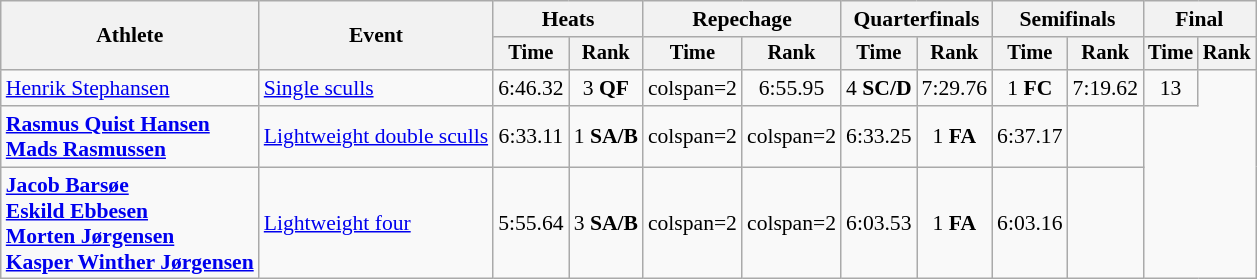<table class="wikitable" style="font-size:90%">
<tr>
<th rowspan="2">Athlete</th>
<th rowspan="2">Event</th>
<th colspan="2">Heats</th>
<th colspan="2">Repechage</th>
<th colspan=2>Quarterfinals</th>
<th colspan="2">Semifinals</th>
<th colspan="3">Final</th>
</tr>
<tr style="font-size:95%">
<th>Time</th>
<th>Rank</th>
<th>Time</th>
<th>Rank</th>
<th>Time</th>
<th>Rank</th>
<th>Time</th>
<th>Rank</th>
<th>Time</th>
<th>Rank</th>
</tr>
<tr align=center>
<td align=left><a href='#'>Henrik Stephansen</a></td>
<td align=left><a href='#'>Single sculls</a></td>
<td>6:46.32</td>
<td>3 <strong>QF</strong></td>
<td>colspan=2 </td>
<td>6:55.95</td>
<td>4 <strong>SC/D</strong></td>
<td>7:29.76</td>
<td>1 <strong>FC</strong></td>
<td>7:19.62</td>
<td>13</td>
</tr>
<tr align=center>
<td align=left><strong><a href='#'>Rasmus Quist Hansen</a><br><a href='#'>Mads Rasmussen</a></strong></td>
<td align=left><a href='#'>Lightweight double sculls</a></td>
<td>6:33.11</td>
<td>1 <strong>SA/B</strong></td>
<td>colspan=2 </td>
<td>colspan=2 </td>
<td>6:33.25</td>
<td>1 <strong>FA</strong></td>
<td>6:37.17</td>
<td></td>
</tr>
<tr align=center>
<td align=left><strong><a href='#'>Jacob Barsøe</a><br><a href='#'>Eskild Ebbesen</a><br><a href='#'>Morten Jørgensen</a><br><a href='#'>Kasper Winther Jørgensen</a></strong></td>
<td align=left><a href='#'>Lightweight four</a></td>
<td>5:55.64</td>
<td>3 <strong>SA/B</strong></td>
<td>colspan=2 </td>
<td>colspan=2 </td>
<td>6:03.53</td>
<td>1 <strong>FA</strong></td>
<td>6:03.16</td>
<td></td>
</tr>
</table>
